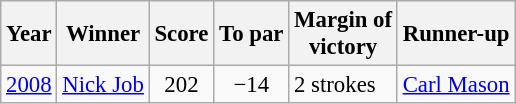<table class="wikitable" style="font-size:95%">
<tr>
<th>Year</th>
<th>Winner</th>
<th>Score</th>
<th>To par</th>
<th>Margin of<br>victory</th>
<th>Runner-up</th>
</tr>
<tr>
<td><a href='#'>2008</a></td>
<td> <a href='#'>Nick Job</a></td>
<td align=center>202</td>
<td align=center>−14</td>
<td>2 strokes</td>
<td> <a href='#'>Carl Mason</a></td>
</tr>
</table>
